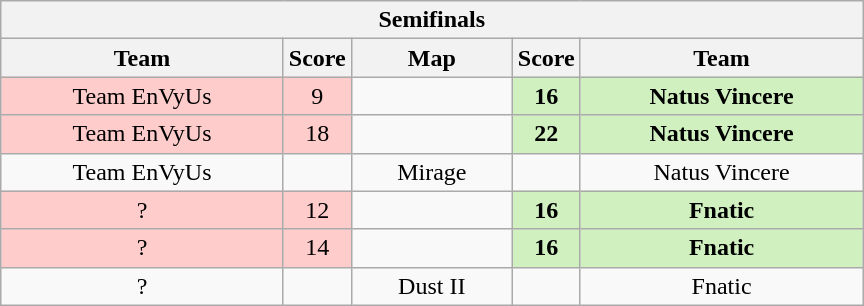<table class="wikitable" style="text-align: center;">
<tr>
<th colspan=5>Semifinals</th>
</tr>
<tr>
<th width="181px">Team</th>
<th width="20px">Score</th>
<th width="100px">Map</th>
<th width="20px">Score</th>
<th width="181px">Team</th>
</tr>
<tr>
<td style="background: #FFCCCC;">Team EnVyUs</td>
<td style="background: #FFCCCC;">9</td>
<td></td>
<td style="background: #D0F0C0;"><strong>16</strong></td>
<td style="background: #D0F0C0;"><strong>Natus Vincere</strong></td>
</tr>
<tr>
<td style="background: #FFCCCC;">Team EnVyUs</td>
<td style="background: #FFCCCC;">18</td>
<td></td>
<td style="background: #D0F0C0;"><strong>22</strong></td>
<td style="background: #D0F0C0;"><strong>Natus Vincere</strong></td>
</tr>
<tr>
<td>Team EnVyUs</td>
<td></td>
<td>Mirage</td>
<td></td>
<td>Natus Vincere</td>
</tr>
<tr>
<td style="background: #FFCCCC;">?</td>
<td style="background: #FFCCCC;">12</td>
<td></td>
<td style="background: #D0F0C0;"><strong>16</strong></td>
<td style="background: #D0F0C0;"><strong>Fnatic</strong></td>
</tr>
<tr>
<td style="background: #FFCCCC;">?</td>
<td style="background: #FFCCCC;">14</td>
<td></td>
<td style="background: #D0F0C0;"><strong>16</strong></td>
<td style="background: #D0F0C0;"><strong>Fnatic</strong></td>
</tr>
<tr>
<td>?</td>
<td></td>
<td>Dust II</td>
<td></td>
<td>Fnatic</td>
</tr>
</table>
